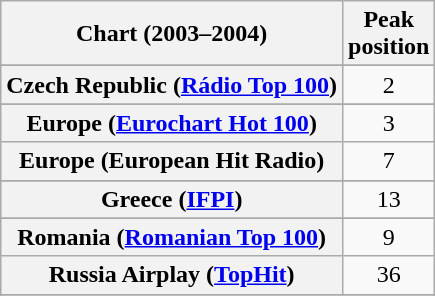<table class="wikitable sortable plainrowheaders" style="text-align:center">
<tr>
<th>Chart (2003–2004)</th>
<th>Peak<br>position</th>
</tr>
<tr>
</tr>
<tr>
</tr>
<tr>
</tr>
<tr>
</tr>
<tr>
</tr>
<tr>
<th scope="row">Czech Republic (<a href='#'>Rádio Top 100</a>)</th>
<td>2</td>
</tr>
<tr>
</tr>
<tr>
<th scope="row">Europe (<a href='#'>Eurochart Hot 100</a>)</th>
<td>3</td>
</tr>
<tr>
<th scope="row">Europe (European Hit Radio)</th>
<td>7</td>
</tr>
<tr>
</tr>
<tr>
</tr>
<tr>
<th scope="row">Greece (<a href='#'>IFPI</a>)</th>
<td>13</td>
</tr>
<tr>
</tr>
<tr>
</tr>
<tr>
</tr>
<tr>
</tr>
<tr>
</tr>
<tr>
</tr>
<tr>
</tr>
<tr>
<th scope="row">Romania (<a href='#'>Romanian Top 100</a>)</th>
<td>9</td>
</tr>
<tr>
<th scope="row">Russia Airplay (<a href='#'>TopHit</a>)</th>
<td>36</td>
</tr>
<tr>
</tr>
<tr>
</tr>
<tr>
</tr>
<tr>
</tr>
<tr>
</tr>
</table>
